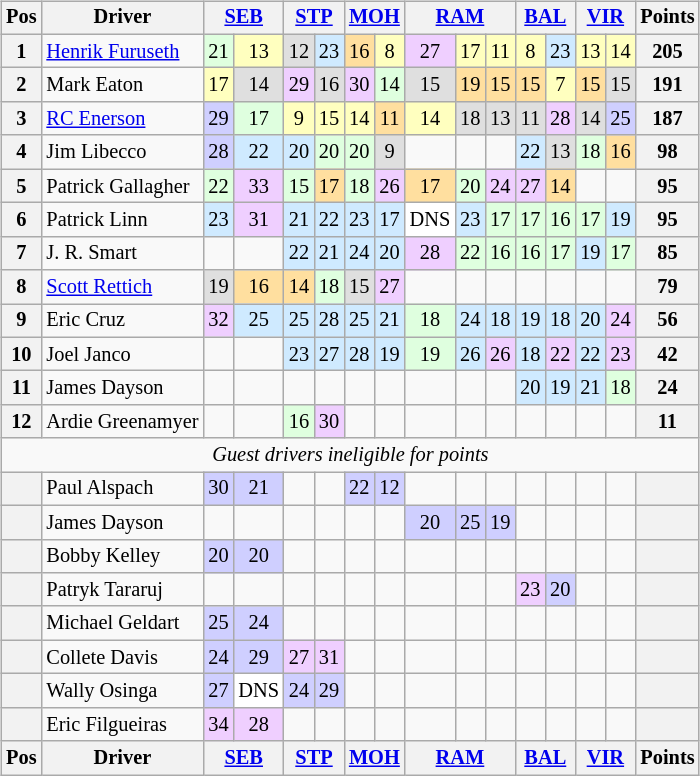<table>
<tr>
<td><br><table class="wikitable" style="font-size:85%; text-align:center">
<tr valign="top">
<th valign="middle">Pos</th>
<th valign="middle">Driver</th>
<th colspan=2><a href='#'>SEB</a></th>
<th colspan=2><a href='#'>STP</a></th>
<th colspan=2><a href='#'>MOH</a></th>
<th colspan=3><a href='#'>RAM</a></th>
<th colspan=2><a href='#'>BAL</a></th>
<th colspan=2><a href='#'>VIR</a></th>
<th valign="middle">Points</th>
</tr>
<tr>
<th>1</th>
<td align="left"> <a href='#'>Henrik Furuseth</a></td>
<td style="background:#DFFFDF;">21</td>
<td style="background:#FFFFBF;">13</td>
<td style="background:#DFDFDF;">12</td>
<td style="background:#CFEAFF;">23</td>
<td style="background:#FFDF9F;">16</td>
<td style="background:#FFFFBF;">8</td>
<td style="background:#EFCFFF;">27</td>
<td style="background:#FFFFBF;">17</td>
<td style="background:#FFFFBF;">11</td>
<td style="background:#FFFFBF;">8</td>
<td style="background:#CFEAFF;">23</td>
<td style="background:#FFFFBF;">13</td>
<td style="background:#FFFFBF;">14</td>
<th>205</th>
</tr>
<tr>
<th>2</th>
<td align="left"> Mark Eaton</td>
<td style="background:#FFFFBF;">17</td>
<td style="background:#DFDFDF;">14</td>
<td style="background:#EFCFFF;">29</td>
<td style="background:#DFDFDF;">16</td>
<td style="background:#EFCFFF;">30</td>
<td style="background:#DFFFDF;">14</td>
<td style="background:#DFDFDF;">15</td>
<td style="background:#FFDF9F;">19</td>
<td style="background:#FFDF9F;">15</td>
<td style="background:#FFDF9F;">15</td>
<td style="background:#FFFFBF;">7</td>
<td style="background:#FFDF9F;">15</td>
<td style="background:#DFDFDF;">15</td>
<th>191</th>
</tr>
<tr>
<th>3</th>
<td align="left"> <a href='#'>RC Enerson</a></td>
<td style="background:#CFCFFF;">29</td>
<td style="background:#DFFFDF;">17</td>
<td style="background:#FFFFBF;">9</td>
<td style="background:#FFFFBF;">15</td>
<td style="background:#FFFFBF;">14</td>
<td style="background:#FFDF9F;">11</td>
<td style="background:#FFFFBF;">14</td>
<td style="background:#DFDFDF;">18</td>
<td style="background:#DFDFDF;">13</td>
<td style="background:#DFDFDF;">11</td>
<td style="background:#EFCFFF;">28</td>
<td style="background:#DFDFDF;">14</td>
<td style="background:#CFCFFF;">25</td>
<th>187</th>
</tr>
<tr>
<th>4</th>
<td align="left"> Jim Libecco</td>
<td style="background:#CFCFFF;">28</td>
<td style="background:#CFEAFF;">22</td>
<td style="background:#CFEAFF;">20</td>
<td style="background:#DFFFDF;">20</td>
<td style="background:#DFFFDF;">20</td>
<td style="background:#DFDFDF;">9</td>
<td></td>
<td></td>
<td></td>
<td style="background:#CFEAFF;">22</td>
<td style="background:#DFDFDF;">13</td>
<td style="background:#DFFFDF;">18</td>
<td style="background:#FFDF9F;">16</td>
<th>98</th>
</tr>
<tr>
<th>5</th>
<td align="left"> Patrick Gallagher</td>
<td style="background:#DFFFDF;">22</td>
<td style="background:#EFCFFF;">33</td>
<td style="background:#DFFFDF;">15</td>
<td style="background:#FFDF9F;">17</td>
<td style="background:#DFFFDF;">18</td>
<td style="background:#EFCFFF;">26</td>
<td style="background:#FFDF9F;">17</td>
<td style="background:#DFFFDF;">20</td>
<td style="background:#EFCFFF;">24</td>
<td style="background:#EFCFFF;">27</td>
<td style="background:#FFDF9F;">14</td>
<td></td>
<td></td>
<th>95</th>
</tr>
<tr>
<th>6</th>
<td align="left"> Patrick Linn</td>
<td style="background:#CFEAFF;">23</td>
<td style="background:#EFCFFF;">31</td>
<td style="background:#CFEAFF;">21</td>
<td style="background:#CFEAFF;">22</td>
<td style="background:#CFEAFF;">23</td>
<td style="background:#CFEAFF;">17</td>
<td style="background:#FFFFFF;">DNS</td>
<td style="background:#CFEAFF;">23</td>
<td style="background:#DFFFDF;">17</td>
<td style="background:#DFFFDF;">17</td>
<td style="background:#DFFFDF;">16</td>
<td style="background:#DFFFDF;">17</td>
<td style="background:#CFEAFF;">19</td>
<th>95</th>
</tr>
<tr>
<th>7</th>
<td align="left"> J. R. Smart</td>
<td></td>
<td></td>
<td style="background:#CFEAFF;">22</td>
<td style="background:#CFEAFF;">21</td>
<td style="background:#CFEAFF;">24</td>
<td style="background:#CFEAFF;">20</td>
<td style="background:#EFCFFF;">28</td>
<td style="background:#DFFFDF;">22</td>
<td style="background:#DFFFDF;">16</td>
<td style="background:#DFFFDF;">16</td>
<td style="background:#DFFFDF;">17</td>
<td style="background:#CFEAFF;">19</td>
<td style="background:#DFFFDF;">17</td>
<th>85</th>
</tr>
<tr>
<th>8</th>
<td align="left"> <a href='#'>Scott Rettich</a></td>
<td style="background:#DFDFDF;">19</td>
<td style="background:#FFDF9F;">16</td>
<td style="background:#FFDF9F;">14</td>
<td style="background:#DFFFDF;">18</td>
<td style="background:#DFDFDF;">15</td>
<td style="background:#EFCFFF;">27</td>
<td></td>
<td></td>
<td></td>
<td></td>
<td></td>
<td></td>
<td></td>
<th>79</th>
</tr>
<tr>
<th>9</th>
<td align="left"> Eric Cruz</td>
<td style="background:#EFCFFF;">32</td>
<td style="background:#CFEAFF;">25</td>
<td style="background:#CFEAFF;">25</td>
<td style="background:#CFEAFF;">28</td>
<td style="background:#CFEAFF;">25</td>
<td style="background:#CFEAFF;">21</td>
<td style="background:#DFFFDF;">18</td>
<td style="background:#CFEAFF;">24</td>
<td style="background:#CFEAFF;">18</td>
<td style="background:#CFEAFF;">19</td>
<td style="background:#CFEAFF;">18</td>
<td style="background:#CFEAFF;">20</td>
<td style="background:#EFCFFF;">24</td>
<th>56</th>
</tr>
<tr>
<th>10</th>
<td align="left"> Joel Janco</td>
<td></td>
<td></td>
<td style="background:#CFEAFF;">23</td>
<td style="background:#CFEAFF;">27</td>
<td style="background:#CFEAFF;">28</td>
<td style="background:#CFEAFF;">19</td>
<td style="background:#DFFFDF;">19</td>
<td style="background:#CFEAFF;">26</td>
<td style="background:#EFCFFF;">26</td>
<td style="background:#CFEAFF;">18</td>
<td style="background:#EFCFFF;">22</td>
<td style="background:#CFEAFF;">22</td>
<td style="background:#EFCFFF;">23</td>
<th>42</th>
</tr>
<tr>
<th>11</th>
<td align="left"> James Dayson</td>
<td></td>
<td></td>
<td></td>
<td></td>
<td></td>
<td></td>
<td></td>
<td></td>
<td></td>
<td style="background:#CFEAFF;">20</td>
<td style="background:#CFEAFF;">19</td>
<td style="background:#CFEAFF;">21</td>
<td style="background:#DFFFDF;">18</td>
<th>24</th>
</tr>
<tr>
<th>12</th>
<td align="left"> Ardie Greenamyer</td>
<td></td>
<td></td>
<td style="background:#DFFFDF;">16</td>
<td style="background:#EFCFFF;">30</td>
<td></td>
<td></td>
<td></td>
<td></td>
<td></td>
<td></td>
<td></td>
<td></td>
<td></td>
<th>11</th>
</tr>
<tr>
<td colspan=16 align=center><em>Guest drivers ineligible for points</em></td>
</tr>
<tr>
<th></th>
<td align="left"> Paul Alspach</td>
<td style="background:#CFCFFF;">30</td>
<td style="background:#CFCFFF;">21</td>
<td></td>
<td></td>
<td style="background:#CFCFFF;">22</td>
<td style="background:#CFCFFF;">12</td>
<td></td>
<td></td>
<td></td>
<td></td>
<td></td>
<td></td>
<td></td>
<th></th>
</tr>
<tr>
<th></th>
<td align="left"> James Dayson</td>
<td></td>
<td></td>
<td></td>
<td></td>
<td></td>
<td></td>
<td style="background:#CFCFFF;">20</td>
<td style="background:#CFCFFF;">25</td>
<td style="background:#CFCFFF;">19</td>
<td></td>
<td></td>
<td></td>
<td></td>
<th></th>
</tr>
<tr>
<th></th>
<td align="left"> Bobby Kelley</td>
<td style="background:#CFCFFF;">20</td>
<td style="background:#CFCFFF;">20</td>
<td></td>
<td></td>
<td></td>
<td></td>
<td></td>
<td></td>
<td></td>
<td></td>
<td></td>
<td></td>
<td></td>
<th></th>
</tr>
<tr>
<th></th>
<td align="left"> Patryk Tararuj</td>
<td></td>
<td></td>
<td></td>
<td></td>
<td></td>
<td></td>
<td></td>
<td></td>
<td></td>
<td style="background:#EFCFFF;">23</td>
<td style="background:#CFCFFF;">20</td>
<td></td>
<td></td>
<th></th>
</tr>
<tr>
<th></th>
<td align="left"> Michael Geldart</td>
<td style="background:#CFCFFF;">25</td>
<td style="background:#CFCFFF;">24</td>
<td></td>
<td></td>
<td></td>
<td></td>
<td></td>
<td></td>
<td></td>
<td></td>
<td></td>
<td></td>
<td></td>
<th></th>
</tr>
<tr>
<th></th>
<td align="left"> Collete Davis</td>
<td style="background:#CFCFFF;">24</td>
<td style="background:#CFCFFF;">29</td>
<td style="background:#EFCFFF;">27</td>
<td style="background:#EFCFFF;">31</td>
<td></td>
<td></td>
<td></td>
<td></td>
<td></td>
<td></td>
<td></td>
<td></td>
<td></td>
<th></th>
</tr>
<tr>
<th></th>
<td align="left"> Wally Osinga</td>
<td style="background:#CFCFFF;">27</td>
<td style="background:#FFFFFF;">DNS</td>
<td style="background:#CFCFFF;">24</td>
<td style="background:#CFCFFF;">29</td>
<td></td>
<td></td>
<td></td>
<td></td>
<td></td>
<td></td>
<td></td>
<td></td>
<td></td>
<th></th>
</tr>
<tr>
<th></th>
<td align="left"> Eric Filgueiras</td>
<td style="background:#EFCFFF;">34</td>
<td style="background:#EFCFFF;">28</td>
<td></td>
<td></td>
<td></td>
<td></td>
<td></td>
<td></td>
<td></td>
<td></td>
<td></td>
<td></td>
<td></td>
<th></th>
</tr>
<tr style="background: #f9f9f9;" valign="top">
<th valign="middle">Pos</th>
<th valign="middle">Driver</th>
<th colspan=2><a href='#'>SEB</a></th>
<th colspan=2><a href='#'>STP</a></th>
<th colspan=2><a href='#'>MOH</a></th>
<th colspan=3><a href='#'>RAM</a></th>
<th colspan=2><a href='#'>BAL</a></th>
<th colspan=2><a href='#'>VIR</a></th>
<th valign="middle">Points</th>
</tr>
</table>
</td>
<td></td>
</tr>
</table>
